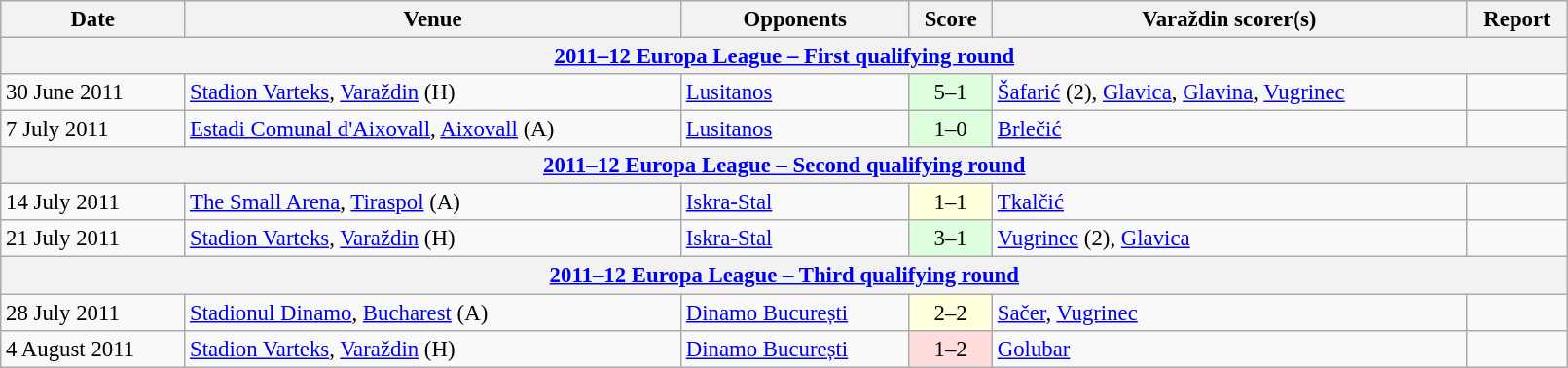<table class="wikitable" width=85%; style="text-align: left; font-size:95%;">
<tr>
<th>Date</th>
<th>Venue</th>
<th>Opponents</th>
<th>Score</th>
<th>Varaždin scorer(s)</th>
<th>Report</th>
</tr>
<tr>
<th colspan=7><a href='#'>2011–12 Europa League – First qualifying round</a></th>
</tr>
<tr>
<td>30 June 2011</td>
<td><a href='#'>Stadion Varteks</a>, <a href='#'>Varaždin</a> (H)</td>
<td> <a href='#'>Lusitanos</a></td>
<td align=center bgcolor=ddffdd>5–1</td>
<td><a href='#'>Šafarić</a> (2), <a href='#'>Glavica</a>, <a href='#'>Glavina</a>, <a href='#'>Vugrinec</a></td>
<td></td>
</tr>
<tr>
<td>7 July 2011</td>
<td><a href='#'>Estadi Comunal d'Aixovall</a>, <a href='#'>Aixovall</a> (A)</td>
<td> <a href='#'>Lusitanos</a></td>
<td align=center bgcolor=ddffdd>1–0</td>
<td><a href='#'>Brlečić</a></td>
<td></td>
</tr>
<tr>
<th colspan=7><a href='#'>2011–12 Europa League – Second qualifying round</a></th>
</tr>
<tr>
<td>14 July 2011</td>
<td><a href='#'>The Small Arena</a>, <a href='#'>Tiraspol</a> (A)</td>
<td> <a href='#'>Iskra-Stal</a></td>
<td align=center bgcolor=ffffdd>1–1</td>
<td><a href='#'>Tkalčić</a></td>
<td></td>
</tr>
<tr>
<td>21 July 2011</td>
<td><a href='#'>Stadion Varteks</a>, <a href='#'>Varaždin</a> (H)</td>
<td> <a href='#'>Iskra-Stal</a></td>
<td align=center bgcolor=ddffdd>3–1</td>
<td><a href='#'>Vugrinec</a> (2), <a href='#'>Glavica</a></td>
<td></td>
</tr>
<tr>
<th colspan=7><a href='#'>2011–12 Europa League – Third qualifying round</a></th>
</tr>
<tr>
<td>28 July 2011</td>
<td><a href='#'>Stadionul Dinamo</a>, <a href='#'>Bucharest</a> (A)</td>
<td> <a href='#'>Dinamo București</a></td>
<td align=center bgcolor=ffffdd>2–2</td>
<td><a href='#'>Sačer</a>, <a href='#'>Vugrinec</a></td>
<td></td>
</tr>
<tr>
<td>4 August 2011</td>
<td><a href='#'>Stadion Varteks</a>, <a href='#'>Varaždin</a> (H)</td>
<td> <a href='#'>Dinamo București</a></td>
<td align=center bgcolor=ffdddd>1–2</td>
<td><a href='#'>Golubar</a></td>
<td></td>
</tr>
</table>
